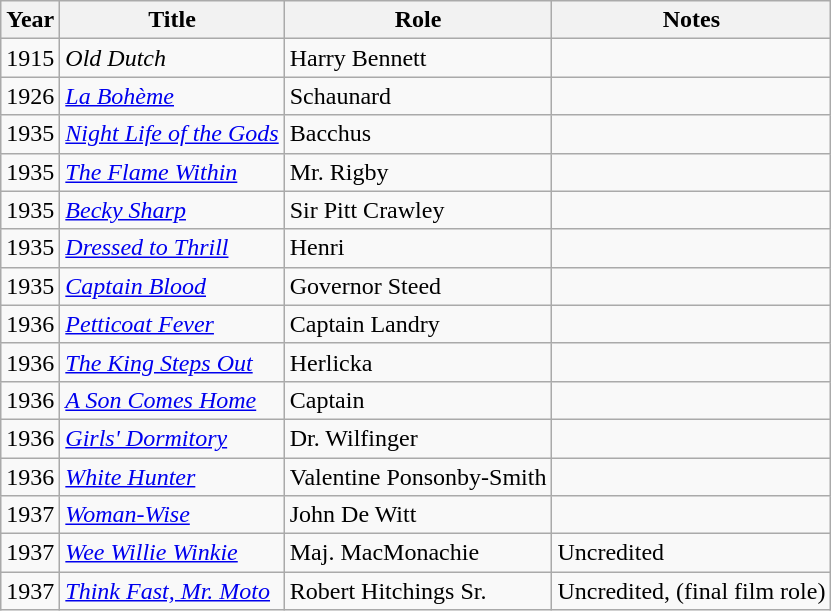<table class="wikitable">
<tr>
<th>Year</th>
<th>Title</th>
<th>Role</th>
<th>Notes</th>
</tr>
<tr>
<td>1915</td>
<td><em>Old Dutch</em></td>
<td>Harry Bennett</td>
<td></td>
</tr>
<tr>
<td>1926</td>
<td><em><a href='#'>La Bohème</a></em></td>
<td>Schaunard</td>
<td></td>
</tr>
<tr>
<td>1935</td>
<td><em><a href='#'>Night Life of the Gods</a></em></td>
<td>Bacchus</td>
<td></td>
</tr>
<tr>
<td>1935</td>
<td><em><a href='#'>The Flame Within</a></em></td>
<td>Mr. Rigby</td>
<td></td>
</tr>
<tr>
<td>1935</td>
<td><em><a href='#'>Becky Sharp</a></em></td>
<td>Sir Pitt Crawley</td>
<td></td>
</tr>
<tr>
<td>1935</td>
<td><em><a href='#'>Dressed to Thrill</a></em></td>
<td>Henri</td>
<td></td>
</tr>
<tr>
<td>1935</td>
<td><em><a href='#'>Captain Blood</a></em></td>
<td>Governor Steed</td>
<td></td>
</tr>
<tr>
<td>1936</td>
<td><em><a href='#'>Petticoat Fever</a></em></td>
<td>Captain Landry</td>
<td></td>
</tr>
<tr>
<td>1936</td>
<td><em><a href='#'>The King Steps Out</a></em></td>
<td>Herlicka</td>
<td></td>
</tr>
<tr>
<td>1936</td>
<td><em><a href='#'>A Son Comes Home</a></em></td>
<td>Captain</td>
<td></td>
</tr>
<tr>
<td>1936</td>
<td><em><a href='#'>Girls' Dormitory</a></em></td>
<td>Dr. Wilfinger</td>
<td></td>
</tr>
<tr>
<td>1936</td>
<td><em><a href='#'>White Hunter</a></em></td>
<td>Valentine Ponsonby-Smith</td>
<td></td>
</tr>
<tr>
<td>1937</td>
<td><em><a href='#'>Woman-Wise</a></em></td>
<td>John De Witt</td>
<td></td>
</tr>
<tr>
<td>1937</td>
<td><em><a href='#'>Wee Willie Winkie</a></em></td>
<td>Maj. MacMonachie</td>
<td>Uncredited</td>
</tr>
<tr>
<td>1937</td>
<td><em><a href='#'>Think Fast, Mr. Moto</a></em></td>
<td>Robert Hitchings Sr.</td>
<td>Uncredited, (final film role)</td>
</tr>
</table>
